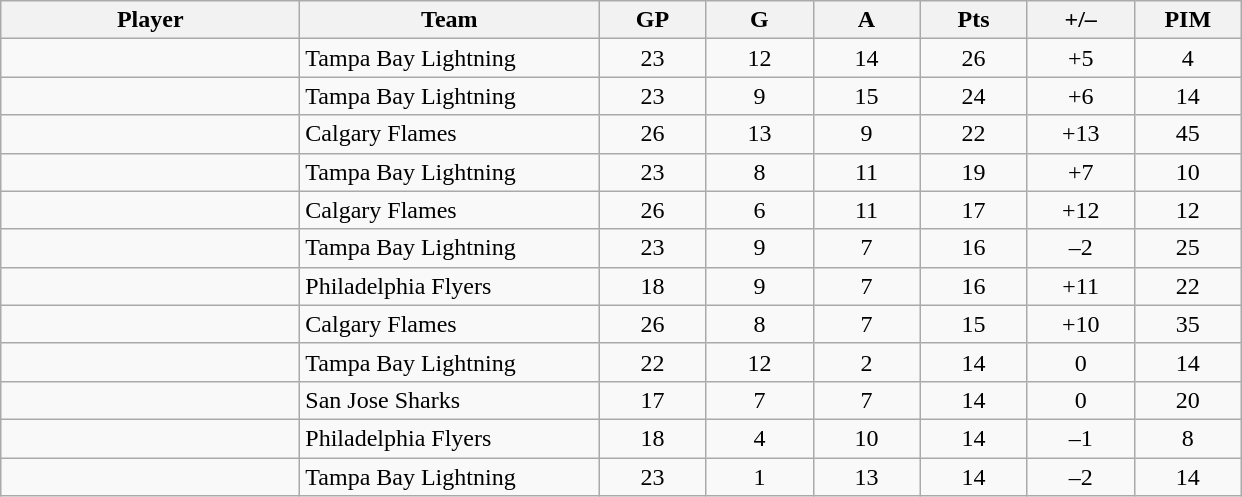<table class="wikitable sortable">
<tr>
<th style="width:12em">Player</th>
<th style="width:12em">Team</th>
<th style="width:4em">GP</th>
<th style="width:4em">G</th>
<th style="width:4em">A</th>
<th style="width:4em">Pts</th>
<th style="width:4em">+/–</th>
<th style="width:4em">PIM</th>
</tr>
<tr align="center">
<td align="left"></td>
<td align="left">Tampa Bay Lightning</td>
<td>23</td>
<td>12</td>
<td>14</td>
<td>26</td>
<td>+5</td>
<td>4</td>
</tr>
<tr align="center">
<td align="left"></td>
<td align="left">Tampa Bay Lightning</td>
<td>23</td>
<td>9</td>
<td>15</td>
<td>24</td>
<td>+6</td>
<td>14</td>
</tr>
<tr align="center">
<td align="left"></td>
<td align="left">Calgary Flames</td>
<td>26</td>
<td>13</td>
<td>9</td>
<td>22</td>
<td>+13</td>
<td>45</td>
</tr>
<tr align="center">
<td align="left"></td>
<td align="left">Tampa Bay Lightning</td>
<td>23</td>
<td>8</td>
<td>11</td>
<td>19</td>
<td>+7</td>
<td>10</td>
</tr>
<tr align="center">
<td align="left"></td>
<td align="left">Calgary Flames</td>
<td>26</td>
<td>6</td>
<td>11</td>
<td>17</td>
<td>+12</td>
<td>12</td>
</tr>
<tr align="center">
<td align="left"></td>
<td align="left">Tampa Bay Lightning</td>
<td>23</td>
<td>9</td>
<td>7</td>
<td>16</td>
<td>–2</td>
<td>25</td>
</tr>
<tr align="center">
<td align="left"></td>
<td align="left">Philadelphia Flyers</td>
<td>18</td>
<td>9</td>
<td>7</td>
<td>16</td>
<td>+11</td>
<td>22</td>
</tr>
<tr align="center">
<td align="left"></td>
<td align="left">Calgary Flames</td>
<td>26</td>
<td>8</td>
<td>7</td>
<td>15</td>
<td>+10</td>
<td>35</td>
</tr>
<tr align="center">
<td align="left"></td>
<td align="left">Tampa Bay Lightning</td>
<td>22</td>
<td>12</td>
<td>2</td>
<td>14</td>
<td>0</td>
<td>14</td>
</tr>
<tr align="center">
<td align="left"></td>
<td align="left">San Jose Sharks</td>
<td>17</td>
<td>7</td>
<td>7</td>
<td>14</td>
<td>0</td>
<td>20</td>
</tr>
<tr align="center">
<td align="left"></td>
<td align="left">Philadelphia Flyers</td>
<td>18</td>
<td>4</td>
<td>10</td>
<td>14</td>
<td>–1</td>
<td>8</td>
</tr>
<tr align="center">
<td align="left"></td>
<td align="left">Tampa Bay Lightning</td>
<td>23</td>
<td>1</td>
<td>13</td>
<td>14</td>
<td>–2</td>
<td>14</td>
</tr>
</table>
